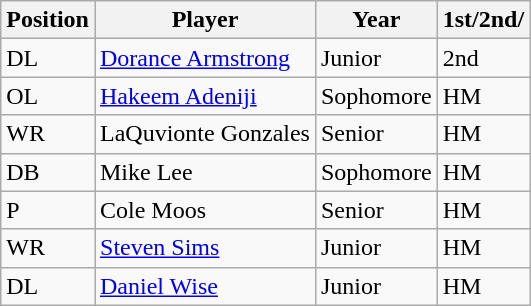<table class="wikitable">
<tr>
<th>Position</th>
<th>Player</th>
<th>Year</th>
<th>1st/2nd/</th>
</tr>
<tr>
<td>DL</td>
<td><a href='#'>Dorance Armstrong</a></td>
<td>Junior</td>
<td>2nd</td>
</tr>
<tr>
<td>OL</td>
<td><a href='#'>Hakeem Adeniji</a></td>
<td>Sophomore</td>
<td>HM</td>
</tr>
<tr>
<td>WR</td>
<td>LaQuvionte Gonzales</td>
<td>Senior</td>
<td>HM</td>
</tr>
<tr>
<td>DB</td>
<td>Mike Lee</td>
<td>Sophomore</td>
<td>HM</td>
</tr>
<tr>
<td>P</td>
<td>Cole Moos</td>
<td>Senior</td>
<td>HM</td>
</tr>
<tr>
<td>WR</td>
<td><a href='#'>Steven Sims</a></td>
<td>Junior</td>
<td>HM</td>
</tr>
<tr>
<td>DL</td>
<td><a href='#'>Daniel Wise</a></td>
<td>Junior</td>
<td>HM</td>
</tr>
</table>
